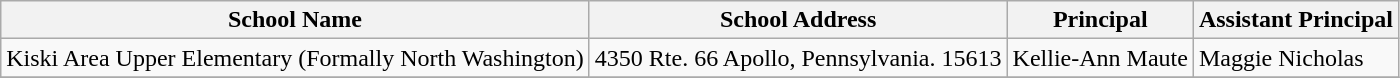<table class="wikitable">
<tr>
<th>School Name</th>
<th>School Address</th>
<th>Principal</th>
<th>Assistant Principal</th>
</tr>
<tr>
<td>Kiski Area Upper Elementary (Formally North Washington)</td>
<td>4350 Rte. 66 Apollo, Pennsylvania. 15613</td>
<td>Kellie-Ann Maute</td>
<td>Maggie Nicholas</td>
</tr>
<tr>
</tr>
</table>
